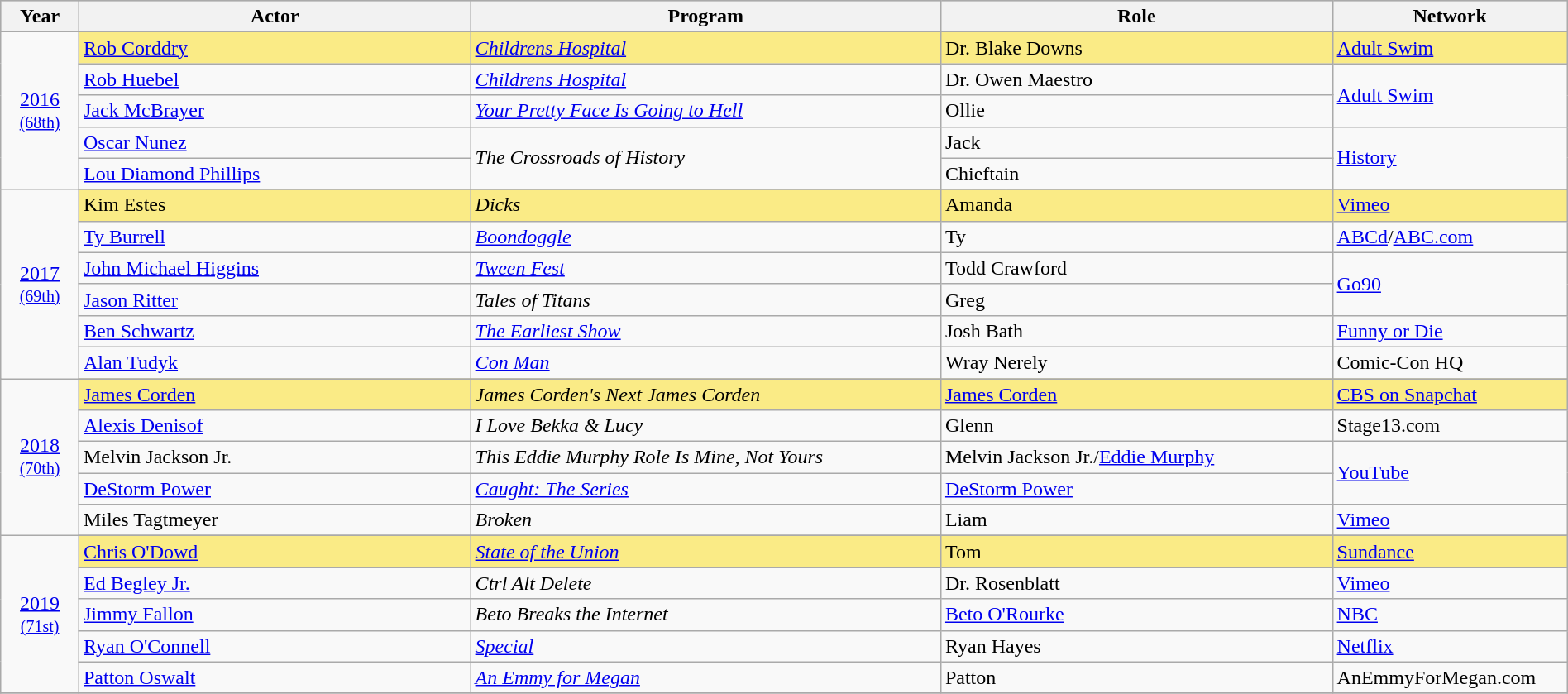<table class="wikitable" style="width:100%">
<tr bgcolor="#bebebe">
<th width="5%">Year</th>
<th width="25%">Actor</th>
<th width="30%">Program</th>
<th width="25%">Role</th>
<th width="15%">Network</th>
</tr>
<tr>
<td rowspan=6 style="text-align:center"><a href='#'>2016</a><br><small><a href='#'>(68th)</a></small><br></td>
</tr>
<tr style="background:#FAEB86">
<td><a href='#'>Rob Corddry</a></td>
<td><em><a href='#'>Childrens Hospital</a></em></td>
<td>Dr. Blake Downs</td>
<td><a href='#'>Adult Swim</a></td>
</tr>
<tr>
<td><a href='#'>Rob Huebel</a></td>
<td><em><a href='#'>Childrens Hospital</a></em></td>
<td>Dr. Owen Maestro</td>
<td rowspan=2><a href='#'>Adult Swim</a></td>
</tr>
<tr>
<td><a href='#'>Jack McBrayer</a></td>
<td><em><a href='#'>Your Pretty Face Is Going to Hell</a></em></td>
<td>Ollie</td>
</tr>
<tr>
<td><a href='#'>Oscar Nunez</a></td>
<td rowspan=2><em>The Crossroads of History</em></td>
<td>Jack</td>
<td rowspan=2><a href='#'>History</a></td>
</tr>
<tr>
<td><a href='#'>Lou Diamond Phillips</a></td>
<td>Chieftain</td>
</tr>
<tr>
<td rowspan=7 style="text-align:center"><a href='#'>2017</a><br><small><a href='#'>(69th)</a></small><br></td>
</tr>
<tr style="background:#FAEB86">
<td>Kim Estes</td>
<td><em>Dicks</em></td>
<td>Amanda</td>
<td><a href='#'>Vimeo</a></td>
</tr>
<tr>
<td><a href='#'>Ty Burrell</a></td>
<td><em><a href='#'>Boondoggle</a></em></td>
<td>Ty</td>
<td><a href='#'>ABCd</a>/<a href='#'>ABC.com</a></td>
</tr>
<tr>
<td><a href='#'>John Michael Higgins</a></td>
<td><em><a href='#'>Tween Fest</a></em></td>
<td>Todd Crawford</td>
<td rowspan=2><a href='#'>Go90</a></td>
</tr>
<tr>
<td><a href='#'>Jason Ritter</a></td>
<td><em>Tales of Titans</em></td>
<td>Greg</td>
</tr>
<tr>
<td><a href='#'>Ben Schwartz</a></td>
<td><em><a href='#'>The Earliest Show</a></em></td>
<td>Josh Bath</td>
<td><a href='#'>Funny or Die</a></td>
</tr>
<tr>
<td><a href='#'>Alan Tudyk</a></td>
<td><em><a href='#'>Con Man</a></em></td>
<td>Wray Nerely</td>
<td>Comic-Con HQ</td>
</tr>
<tr>
<td rowspan=6 style="text-align:center"><a href='#'>2018</a><br><small><a href='#'>(70th)</a></small><br></td>
</tr>
<tr style="background:#FAEB86">
<td><a href='#'>James Corden</a></td>
<td><em>James Corden's Next James Corden</em></td>
<td><a href='#'>James Corden</a></td>
<td><a href='#'>CBS on Snapchat</a></td>
</tr>
<tr>
<td><a href='#'>Alexis Denisof</a></td>
<td><em>I Love Bekka & Lucy</em></td>
<td>Glenn</td>
<td>Stage13.com</td>
</tr>
<tr>
<td>Melvin Jackson Jr.</td>
<td><em>This Eddie Murphy Role Is Mine, Not Yours</em></td>
<td>Melvin Jackson Jr./<a href='#'>Eddie Murphy</a></td>
<td rowspan=2><a href='#'>YouTube</a></td>
</tr>
<tr>
<td><a href='#'>DeStorm Power</a></td>
<td><em><a href='#'>Caught: The Series</a></em></td>
<td><a href='#'>DeStorm Power</a></td>
</tr>
<tr>
<td>Miles Tagtmeyer</td>
<td><em>Broken</em></td>
<td>Liam</td>
<td><a href='#'>Vimeo</a></td>
</tr>
<tr>
<td rowspan=6 style="text-align:center"><a href='#'>2019</a><br><small><a href='#'>(71st)</a></small><br></td>
</tr>
<tr style="background:#FAEB86">
<td><a href='#'>Chris O'Dowd</a></td>
<td><em><a href='#'>State of the Union</a></em></td>
<td>Tom</td>
<td><a href='#'>Sundance</a></td>
</tr>
<tr>
<td><a href='#'>Ed Begley Jr.</a></td>
<td><em>Ctrl Alt Delete</em></td>
<td>Dr. Rosenblatt</td>
<td><a href='#'>Vimeo</a></td>
</tr>
<tr>
<td><a href='#'>Jimmy Fallon</a></td>
<td><em>Beto Breaks the Internet</em></td>
<td><a href='#'>Beto O'Rourke</a></td>
<td><a href='#'>NBC</a></td>
</tr>
<tr>
<td><a href='#'>Ryan O'Connell</a></td>
<td><em><a href='#'>Special</a></em></td>
<td>Ryan Hayes</td>
<td><a href='#'>Netflix</a></td>
</tr>
<tr>
<td><a href='#'>Patton Oswalt</a></td>
<td><em><a href='#'>An Emmy for Megan</a></em></td>
<td>Patton</td>
<td>AnEmmyForMegan.com</td>
</tr>
<tr>
</tr>
</table>
